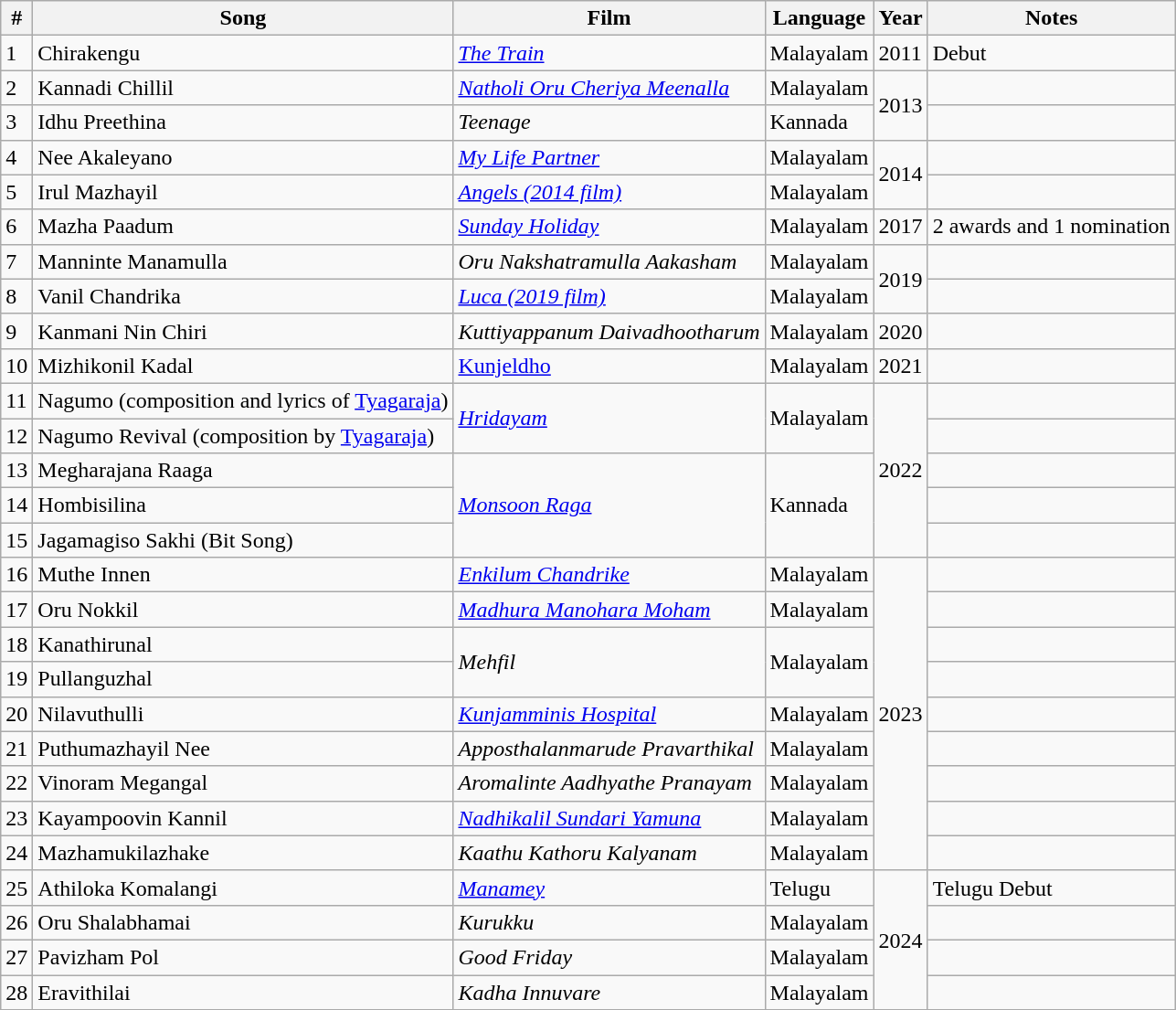<table class="wikitable sortable plainrowheaders"|->
<tr>
<th>#</th>
<th>Song</th>
<th>Film</th>
<th>Language</th>
<th>Year</th>
<th>Notes</th>
</tr>
<tr>
<td>1</td>
<td>Chirakengu</td>
<td><a href='#'><em>The Train</em></a></td>
<td>Malayalam</td>
<td>2011</td>
<td>Debut</td>
</tr>
<tr>
<td>2</td>
<td>Kannadi Chillil</td>
<td><em><a href='#'>Natholi Oru Cheriya Meenalla</a></em></td>
<td>Malayalam</td>
<td rowspan="2">2013</td>
<td></td>
</tr>
<tr>
<td>3</td>
<td>Idhu Preethina</td>
<td><em>Teenage</em></td>
<td>Kannada</td>
<td></td>
</tr>
<tr>
<td>4</td>
<td>Nee Akaleyano</td>
<td><em><a href='#'>My Life Partner</a></em></td>
<td>Malayalam</td>
<td rowspan="2">2014</td>
<td></td>
</tr>
<tr>
<td>5</td>
<td>Irul Mazhayil</td>
<td><em><a href='#'>Angels (2014 film)</a></em></td>
<td>Malayalam</td>
<td></td>
</tr>
<tr>
<td>6</td>
<td>Mazha Paadum</td>
<td><em><a href='#'>Sunday Holiday</a></em></td>
<td>Malayalam</td>
<td>2017</td>
<td>2 awards and 1 nomination</td>
</tr>
<tr>
<td>7</td>
<td>Manninte Manamulla</td>
<td><em>Oru Nakshatramulla Aakasham</em></td>
<td>Malayalam</td>
<td rowspan="2">2019</td>
<td></td>
</tr>
<tr>
<td>8</td>
<td>Vanil Chandrika</td>
<td><em><a href='#'>Luca (2019 film)</a></em></td>
<td>Malayalam</td>
<td></td>
</tr>
<tr>
<td>9</td>
<td>Kanmani Nin Chiri</td>
<td><em>Kuttiyappanum Daivadhootharum</em></td>
<td>Malayalam</td>
<td>2020</td>
<td></td>
</tr>
<tr>
<td>10</td>
<td>Mizhikonil Kadal</td>
<td><a href='#'>Kunjeldho</a></td>
<td>Malayalam</td>
<td>2021</td>
<td></td>
</tr>
<tr>
<td>11</td>
<td>Nagumo (composition and lyrics of <a href='#'>Tyagaraja</a>)</td>
<td rowspan="2"><em><a href='#'>Hridayam</a></em></td>
<td rowspan="2">Malayalam</td>
<td rowspan="5">2022</td>
<td></td>
</tr>
<tr>
<td>12</td>
<td>Nagumo Revival (composition by <a href='#'>Tyagaraja</a>)</td>
<td></td>
</tr>
<tr>
<td>13</td>
<td>Megharajana Raaga</td>
<td rowspan="3"><a href='#'><em>Monsoon Raga</em></a></td>
<td rowspan="3">Kannada</td>
<td></td>
</tr>
<tr>
<td>14</td>
<td>Hombisilina</td>
<td></td>
</tr>
<tr>
<td>15</td>
<td>Jagamagiso Sakhi (Bit Song)</td>
<td></td>
</tr>
<tr>
<td>16</td>
<td>Muthe Innen</td>
<td><em><a href='#'>Enkilum Chandrike</a></em></td>
<td>Malayalam</td>
<td rowspan="9">2023</td>
<td></td>
</tr>
<tr>
<td>17</td>
<td>Oru Nokkil</td>
<td><em><a href='#'>Madhura Manohara Moham</a></em></td>
<td>Malayalam</td>
<td></td>
</tr>
<tr>
<td>18</td>
<td>Kanathirunal</td>
<td rowspan="2"><em>Mehfil</em></td>
<td rowspan="2">Malayalam</td>
<td></td>
</tr>
<tr>
<td>19</td>
<td>Pullanguzhal</td>
<td></td>
</tr>
<tr>
<td>20</td>
<td>Nilavuthulli</td>
<td><em><a href='#'>Kunjamminis Hospital</a></em></td>
<td>Malayalam</td>
<td></td>
</tr>
<tr>
<td>21</td>
<td>Puthumazhayil Nee</td>
<td><em>Apposthalanmarude Pravarthikal</em></td>
<td>Malayalam</td>
<td></td>
</tr>
<tr>
<td>22</td>
<td>Vinoram Megangal</td>
<td><em>Aromalinte Aadhyathe Pranayam</em></td>
<td>Malayalam</td>
<td></td>
</tr>
<tr>
<td>23</td>
<td>Kayampoovin Kannil</td>
<td><em><a href='#'>Nadhikalil Sundari Yamuna</a></em></td>
<td>Malayalam</td>
<td></td>
</tr>
<tr>
<td>24</td>
<td>Mazhamukilazhake</td>
<td><em>Kaathu Kathoru Kalyanam</em></td>
<td>Malayalam</td>
</tr>
<tr>
<td>25</td>
<td>Athiloka Komalangi</td>
<td><em><a href='#'>Manamey</a></em></td>
<td>Telugu</td>
<td rowspan="4">2024</td>
<td>Telugu Debut</td>
</tr>
<tr>
<td>26</td>
<td>Oru Shalabhamai</td>
<td><em>Kurukku</em></td>
<td>Malayalam</td>
<td></td>
</tr>
<tr>
<td>27</td>
<td>Pavizham Pol</td>
<td><em>Good Friday</em></td>
<td>Malayalam</td>
<td></td>
</tr>
<tr>
<td>28</td>
<td>Eravithilai</td>
<td><em>Kadha Innuvare</em></td>
<td>Malayalam</td>
<td></td>
</tr>
<tr>
</tr>
</table>
